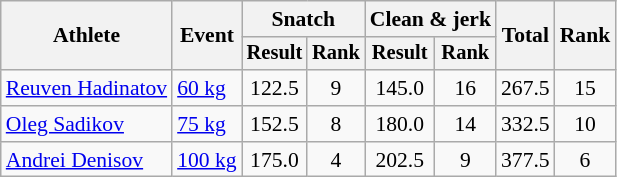<table class="wikitable" style="font-size:90%">
<tr>
<th rowspan="2">Athlete</th>
<th rowspan="2">Event</th>
<th colspan="2">Snatch</th>
<th colspan="2">Clean & jerk</th>
<th rowspan="2">Total</th>
<th rowspan="2">Rank</th>
</tr>
<tr style="font-size:95%">
<th>Result</th>
<th>Rank</th>
<th>Result</th>
<th>Rank</th>
</tr>
<tr align=center>
<td align=left><a href='#'>Reuven Hadinatov</a></td>
<td align=left><a href='#'>60 kg</a></td>
<td>122.5</td>
<td>9</td>
<td>145.0</td>
<td>16</td>
<td>267.5</td>
<td>15</td>
</tr>
<tr align=center>
<td align=left><a href='#'>Oleg Sadikov</a></td>
<td align=left><a href='#'>75 kg</a></td>
<td>152.5</td>
<td>8</td>
<td>180.0</td>
<td>14</td>
<td>332.5</td>
<td>10</td>
</tr>
<tr align=center>
<td align=left><a href='#'>Andrei Denisov</a></td>
<td align=left><a href='#'>100 kg</a></td>
<td>175.0</td>
<td>4</td>
<td>202.5</td>
<td>9</td>
<td>377.5</td>
<td>6</td>
</tr>
</table>
